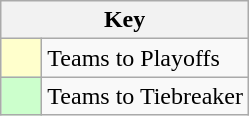<table class="wikitable" style="text-align: center;">
<tr>
<th colspan=2>Key</th>
</tr>
<tr>
<td style="background:#ffffcc; width:20px;"></td>
<td align=left>Teams to Playoffs</td>
</tr>
<tr>
<td style="background:#ccffcc; width:20px;"></td>
<td align=left>Teams to Tiebreaker</td>
</tr>
</table>
